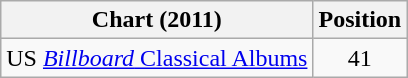<table class="wikitable sortable">
<tr>
<th scope="col">Chart (2011)</th>
<th scope="col">Position</th>
</tr>
<tr>
<td>US <a href='#'><em>Billboard</em> Classical Albums</a></td>
<td style="text-align:center;">41</td>
</tr>
</table>
